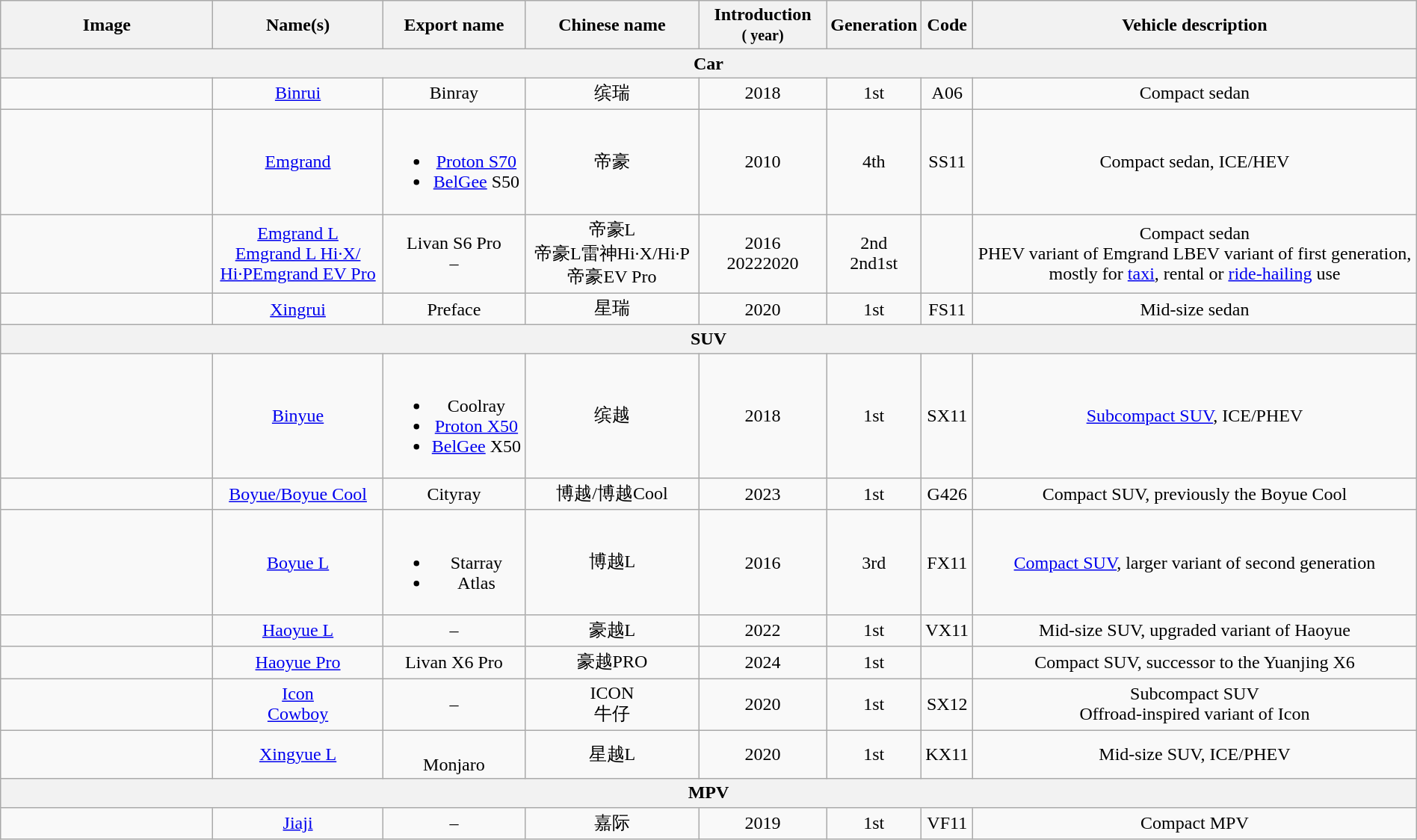<table class="wikitable" style="text-align: center; width: 100%">
<tr>
<th class="unsortable" width="15%">Image</th>
<th class="unsortable" width="12%">Name(s)</th>
<th>Export name</th>
<th>Chinese name</th>
<th width="9%">Introduction<br><small>( year)</small></th>
<th>Generation</th>
<th class="unsortable">Code</th>
<th class="unsortable">Vehicle description</th>
</tr>
<tr>
<th colspan="8">Car</th>
</tr>
<tr>
<td></td>
<td><a href='#'>Binrui</a></td>
<td>Binray</td>
<td>缤瑞</td>
<td>2018</td>
<td>1st</td>
<td>A06</td>
<td>Compact sedan</td>
</tr>
<tr>
<td></td>
<td><a href='#'>Emgrand</a></td>
<td><br><ul><li><a href='#'>Proton S70</a></li><li><a href='#'>BelGee</a> S50</li></ul></td>
<td>帝豪</td>
<td>2010</td>
<td>4th</td>
<td>SS11</td>
<td>Compact sedan, ICE/HEV</td>
</tr>
<tr>
<td><br></td>
<td><a href='#'>Emgrand L</a><br><a href='#'>Emgrand L Hi·X/  Hi·P</a><a href='#'>Emgrand EV Pro</a></td>
<td>Livan S6 Pro<br>–</td>
<td>帝豪L<br>帝豪L雷神Hi·X/Hi·P帝豪EV Pro</td>
<td>2016<br>20222020</td>
<td>2nd<br>2nd1st</td>
<td></td>
<td>Compact sedan<br>PHEV variant of Emgrand LBEV variant of first generation, mostly for <a href='#'>taxi</a>, rental or <a href='#'>ride-hailing</a> use</td>
</tr>
<tr>
<td></td>
<td><a href='#'>Xingrui</a></td>
<td>Preface</td>
<td>星瑞</td>
<td>2020</td>
<td>1st</td>
<td>FS11</td>
<td>Mid-size sedan</td>
</tr>
<tr>
<th colspan="8">SUV</th>
</tr>
<tr>
<td></td>
<td><a href='#'>Binyue</a></td>
<td><br><ul><li>Coolray</li><li><a href='#'>Proton X50</a></li><li><a href='#'>BelGee</a> X50</li></ul></td>
<td>缤越</td>
<td>2018</td>
<td>1st</td>
<td>SX11</td>
<td><a href='#'>Subcompact SUV</a>, ICE/PHEV</td>
</tr>
<tr>
<td></td>
<td><a href='#'>Boyue/Boyue Cool</a></td>
<td>Cityray</td>
<td>博越/博越Cool</td>
<td>2023</td>
<td>1st</td>
<td>G426</td>
<td>Compact SUV, previously the Boyue Cool</td>
</tr>
<tr>
<td></td>
<td><a href='#'>Boyue L</a></td>
<td><br><ul><li>Starray</li><li>Atlas</li></ul></td>
<td>博越L</td>
<td>2016</td>
<td>3rd</td>
<td>FX11</td>
<td><a href='#'>Compact SUV</a>, larger variant of second generation</td>
</tr>
<tr>
<td></td>
<td><a href='#'>Haoyue L</a></td>
<td>–</td>
<td>豪越L</td>
<td>2022</td>
<td>1st</td>
<td>VX11</td>
<td>Mid-size SUV, upgraded variant of Haoyue</td>
</tr>
<tr>
<td></td>
<td><a href='#'>Haoyue Pro</a></td>
<td>Livan X6 Pro</td>
<td>豪越PRO</td>
<td>2024</td>
<td>1st</td>
<td></td>
<td>Compact SUV, successor to the Yuanjing X6</td>
</tr>
<tr>
<td><br></td>
<td><a href='#'>Icon</a><br><a href='#'>Cowboy</a></td>
<td>–</td>
<td>ICON<br>牛仔</td>
<td>2020</td>
<td>1st</td>
<td>SX12</td>
<td>Subcompact SUV<br>Offroad-inspired variant of Icon</td>
</tr>
<tr>
<td></td>
<td><a href='#'>Xingyue L</a></td>
<td><br>Monjaro</td>
<td>星越L</td>
<td>2020</td>
<td>1st</td>
<td>KX11</td>
<td>Mid-size SUV, ICE/PHEV</td>
</tr>
<tr>
<th colspan="8">MPV</th>
</tr>
<tr>
<td></td>
<td><a href='#'>Jiaji</a></td>
<td>–</td>
<td>嘉际</td>
<td>2019</td>
<td>1st</td>
<td>VF11</td>
<td>Compact MPV</td>
</tr>
</table>
